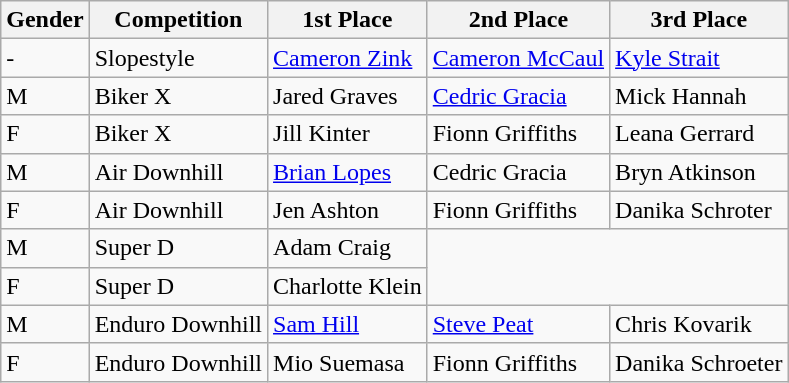<table class="wikitable">
<tr>
<th>Gender</th>
<th>Competition</th>
<th>1st Place</th>
<th>2nd Place</th>
<th>3rd Place</th>
</tr>
<tr>
<td>-</td>
<td>Slopestyle</td>
<td><a href='#'>Cameron Zink</a></td>
<td><a href='#'>Cameron McCaul</a></td>
<td><a href='#'>Kyle Strait</a></td>
</tr>
<tr>
<td>M</td>
<td>Biker X</td>
<td>Jared Graves</td>
<td><a href='#'>Cedric Gracia</a></td>
<td>Mick Hannah</td>
</tr>
<tr>
<td>F</td>
<td>Biker X</td>
<td>Jill Kinter</td>
<td>Fionn Griffiths</td>
<td>Leana Gerrard</td>
</tr>
<tr>
<td>M</td>
<td>Air Downhill</td>
<td><a href='#'>Brian Lopes</a></td>
<td>Cedric Gracia</td>
<td>Bryn Atkinson</td>
</tr>
<tr>
<td>F</td>
<td>Air Downhill</td>
<td>Jen Ashton</td>
<td>Fionn Griffiths</td>
<td>Danika Schroter</td>
</tr>
<tr>
<td>M</td>
<td>Super D</td>
<td>Adam Craig</td>
</tr>
<tr>
<td>F</td>
<td>Super D</td>
<td>Charlotte Klein</td>
</tr>
<tr>
<td>M</td>
<td>Enduro Downhill</td>
<td><a href='#'>Sam Hill</a></td>
<td><a href='#'>Steve Peat</a></td>
<td>Chris Kovarik</td>
</tr>
<tr>
<td>F</td>
<td>Enduro Downhill</td>
<td>Mio Suemasa</td>
<td>Fionn Griffiths</td>
<td>Danika Schroeter</td>
</tr>
</table>
